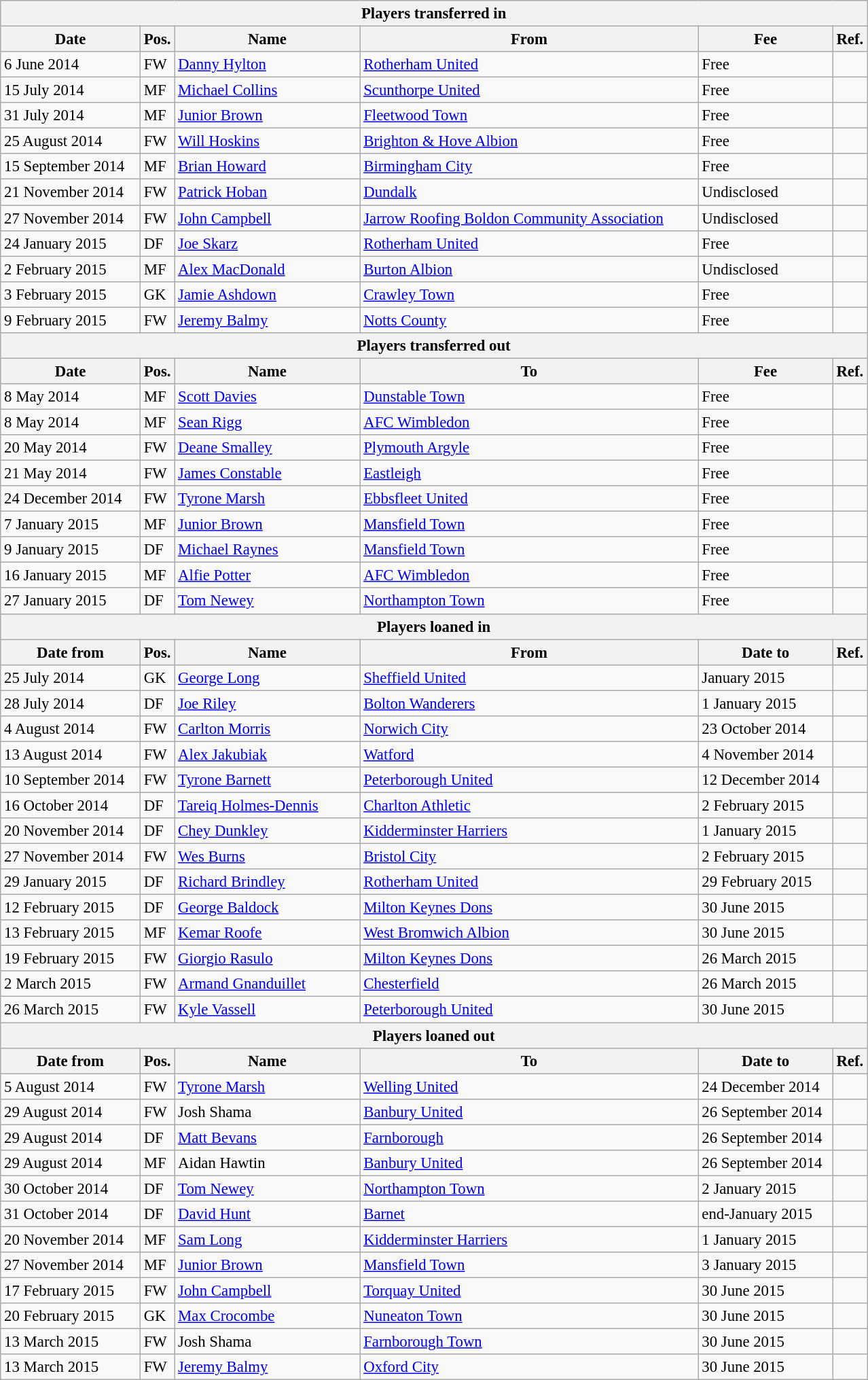<table class="wikitable" style="font-size:95%;">
<tr>
<th colspan="6">Players transferred in</th>
</tr>
<tr>
<th width="130px">Date</th>
<th width="25px">Pos.</th>
<th width="175px">Name</th>
<th width="325px">From</th>
<th width="125px">Fee</th>
<th width="25px">Ref.</th>
</tr>
<tr>
<td>6 June 2014</td>
<td>FW</td>
<td> <a href='#'>Danny Hylton</a></td>
<td> <a href='#'>Rotherham United</a></td>
<td>Free</td>
<td></td>
</tr>
<tr>
<td>15 July 2014</td>
<td>MF</td>
<td> <a href='#'>Michael Collins</a></td>
<td> <a href='#'>Scunthorpe United</a></td>
<td>Free</td>
<td></td>
</tr>
<tr>
<td>31 July 2014</td>
<td>MF</td>
<td> <a href='#'>Junior Brown</a></td>
<td> <a href='#'>Fleetwood Town</a></td>
<td>Free</td>
<td></td>
</tr>
<tr>
<td>25 August 2014</td>
<td>FW</td>
<td> <a href='#'>Will Hoskins</a></td>
<td> <a href='#'>Brighton & Hove Albion</a></td>
<td>Free</td>
<td></td>
</tr>
<tr>
<td>15 September 2014</td>
<td>MF</td>
<td> <a href='#'>Brian Howard</a></td>
<td> <a href='#'>Birmingham City</a></td>
<td>Free</td>
<td></td>
</tr>
<tr>
<td>21 November 2014</td>
<td>FW</td>
<td> <a href='#'>Patrick Hoban</a></td>
<td> <a href='#'>Dundalk</a></td>
<td>Undisclosed</td>
<td></td>
</tr>
<tr>
<td>27 November 2014</td>
<td>FW</td>
<td> <a href='#'>John Campbell</a></td>
<td> <a href='#'>Jarrow Roofing Boldon Community Association</a></td>
<td>Undisclosed</td>
<td></td>
</tr>
<tr>
<td>24 January 2015</td>
<td>DF</td>
<td> <a href='#'>Joe Skarz</a></td>
<td> <a href='#'>Rotherham United</a></td>
<td>Free</td>
<td></td>
</tr>
<tr>
<td>2 February 2015</td>
<td>MF</td>
<td> <a href='#'>Alex MacDonald</a></td>
<td> <a href='#'>Burton Albion</a></td>
<td>Undisclosed</td>
<td></td>
</tr>
<tr>
<td>3 February 2015</td>
<td>GK</td>
<td> <a href='#'>Jamie Ashdown</a></td>
<td> <a href='#'>Crawley Town</a></td>
<td>Free</td>
<td></td>
</tr>
<tr>
<td>9 February 2015</td>
<td>FW</td>
<td> <a href='#'>Jeremy Balmy</a></td>
<td> <a href='#'>Notts County</a></td>
<td>Free</td>
<td></td>
</tr>
<tr>
<th colspan="6">Players transferred out</th>
</tr>
<tr>
<th>Date</th>
<th>Pos.</th>
<th>Name</th>
<th>To</th>
<th>Fee</th>
<th>Ref.</th>
</tr>
<tr>
<td>8 May 2014</td>
<td>MF</td>
<td> <a href='#'>Scott Davies</a></td>
<td> <a href='#'>Dunstable Town</a></td>
<td>Free</td>
<td></td>
</tr>
<tr>
<td>8 May 2014</td>
<td>MF</td>
<td> <a href='#'>Sean Rigg</a></td>
<td> <a href='#'>AFC Wimbledon</a></td>
<td>Free</td>
<td></td>
</tr>
<tr>
<td>20 May 2014</td>
<td>FW</td>
<td> <a href='#'>Deane Smalley</a></td>
<td> <a href='#'>Plymouth Argyle</a></td>
<td>Free</td>
<td></td>
</tr>
<tr>
<td>21 May 2014</td>
<td>FW</td>
<td> <a href='#'>James Constable</a></td>
<td> <a href='#'>Eastleigh</a></td>
<td>Free</td>
<td></td>
</tr>
<tr>
<td>24 December 2014</td>
<td>FW</td>
<td> <a href='#'>Tyrone Marsh</a></td>
<td> <a href='#'>Ebbsfleet United</a></td>
<td>Free</td>
<td></td>
</tr>
<tr>
<td>7 January 2015</td>
<td>MF</td>
<td> <a href='#'>Junior Brown</a></td>
<td> <a href='#'>Mansfield Town</a></td>
<td>Free</td>
<td></td>
</tr>
<tr>
<td>9 January 2015</td>
<td>DF</td>
<td> <a href='#'>Michael Raynes</a></td>
<td> <a href='#'>Mansfield Town</a></td>
<td>Free</td>
<td></td>
</tr>
<tr>
<td>16 January 2015</td>
<td>MF</td>
<td> <a href='#'>Alfie Potter</a></td>
<td> <a href='#'>AFC Wimbledon</a></td>
<td>Free</td>
<td></td>
</tr>
<tr>
<td>27 January 2015</td>
<td>DF</td>
<td> <a href='#'>Tom Newey</a></td>
<td> <a href='#'>Northampton Town</a></td>
<td>Free</td>
<td></td>
</tr>
<tr>
<th colspan="6">Players loaned in</th>
</tr>
<tr>
<th>Date from</th>
<th>Pos.</th>
<th>Name</th>
<th>From</th>
<th>Date to</th>
<th>Ref.</th>
</tr>
<tr>
<td>25 July 2014</td>
<td>GK</td>
<td> <a href='#'>George Long</a></td>
<td> <a href='#'>Sheffield United</a></td>
<td>January 2015</td>
<td></td>
</tr>
<tr>
<td>28 July 2014</td>
<td>DF</td>
<td> <a href='#'>Joe Riley</a></td>
<td> <a href='#'>Bolton Wanderers</a></td>
<td>1 January 2015</td>
<td></td>
</tr>
<tr>
<td>4 August 2014</td>
<td>FW</td>
<td> <a href='#'>Carlton Morris</a></td>
<td> <a href='#'>Norwich City</a></td>
<td>23 October 2014</td>
<td></td>
</tr>
<tr>
<td>13 August 2014</td>
<td>FW</td>
<td> <a href='#'>Alex Jakubiak</a></td>
<td> <a href='#'>Watford</a></td>
<td>4 November 2014</td>
<td></td>
</tr>
<tr>
<td>10 September 2014</td>
<td>FW</td>
<td> <a href='#'>Tyrone Barnett</a></td>
<td> <a href='#'>Peterborough United</a></td>
<td>12 December 2014</td>
<td></td>
</tr>
<tr>
<td>16 October 2014</td>
<td>DF</td>
<td> <a href='#'>Tareiq Holmes-Dennis</a></td>
<td> <a href='#'>Charlton Athletic</a></td>
<td>2 February 2015</td>
<td></td>
</tr>
<tr>
<td>20 November 2014</td>
<td>DF</td>
<td> <a href='#'>Chey Dunkley</a></td>
<td> <a href='#'>Kidderminster Harriers</a></td>
<td>1 January 2015</td>
<td></td>
</tr>
<tr>
<td>27 November 2014</td>
<td>FW</td>
<td> <a href='#'>Wes Burns</a></td>
<td> <a href='#'>Bristol City</a></td>
<td>2 February 2015</td>
<td></td>
</tr>
<tr>
<td>29 January 2015</td>
<td>DF</td>
<td> <a href='#'>Richard Brindley</a></td>
<td> <a href='#'>Rotherham United</a></td>
<td>29 February 2015</td>
<td></td>
</tr>
<tr>
<td>12 February 2015</td>
<td>DF</td>
<td> <a href='#'>George Baldock</a></td>
<td> <a href='#'>Milton Keynes Dons</a></td>
<td>30 June 2015</td>
<td></td>
</tr>
<tr>
<td>13 February 2015</td>
<td>MF</td>
<td> <a href='#'>Kemar Roofe</a></td>
<td> <a href='#'>West Bromwich Albion</a></td>
<td>30 June 2015</td>
<td></td>
</tr>
<tr>
<td>19 February 2015</td>
<td>FW</td>
<td> <a href='#'>Giorgio Rasulo</a></td>
<td> <a href='#'>Milton Keynes Dons</a></td>
<td>26 March 2015</td>
<td></td>
</tr>
<tr>
<td>2 March 2015</td>
<td>FW</td>
<td> <a href='#'>Armand Gnanduillet</a></td>
<td> <a href='#'>Chesterfield</a></td>
<td>26 March 2015</td>
<td></td>
</tr>
<tr>
<td>26 March 2015</td>
<td>FW</td>
<td> <a href='#'>Kyle Vassell</a></td>
<td> <a href='#'>Peterborough United</a></td>
<td>30 June 2015</td>
<td></td>
</tr>
<tr>
<th colspan="6">Players loaned out</th>
</tr>
<tr>
<th>Date from</th>
<th>Pos.</th>
<th>Name</th>
<th>To</th>
<th>Date to</th>
<th>Ref.</th>
</tr>
<tr>
<td>5 August 2014</td>
<td>FW</td>
<td> <a href='#'>Tyrone Marsh</a></td>
<td> <a href='#'>Welling United</a></td>
<td>24 December 2014</td>
<td></td>
</tr>
<tr>
<td>29 August 2014</td>
<td>FW</td>
<td> Josh Shama</td>
<td> <a href='#'>Banbury United</a></td>
<td>26 September 2014</td>
<td></td>
</tr>
<tr>
<td>29 August 2014</td>
<td>DF</td>
<td> <a href='#'>Matt Bevans</a></td>
<td> <a href='#'>Farnborough</a></td>
<td>26 September 2014</td>
<td></td>
</tr>
<tr>
<td>29 August 2014</td>
<td>MF</td>
<td> Aidan Hawtin</td>
<td> <a href='#'>Banbury United</a></td>
<td>26 September 2014</td>
<td></td>
</tr>
<tr>
<td>30 October 2014</td>
<td>DF</td>
<td> <a href='#'>Tom Newey</a></td>
<td> <a href='#'>Northampton Town</a></td>
<td>2 January 2015</td>
<td></td>
</tr>
<tr>
<td>31 October 2014</td>
<td>DF</td>
<td> <a href='#'>David Hunt</a></td>
<td> <a href='#'>Barnet</a></td>
<td>end-January 2015</td>
<td></td>
</tr>
<tr>
<td>20 November 2014</td>
<td>MF</td>
<td> <a href='#'>Sam Long</a></td>
<td> <a href='#'>Kidderminster Harriers</a></td>
<td>1 January 2015</td>
<td></td>
</tr>
<tr>
<td>27 November 2014</td>
<td>MF</td>
<td> <a href='#'>Junior Brown</a></td>
<td> <a href='#'>Mansfield Town</a></td>
<td>3 January 2015</td>
<td></td>
</tr>
<tr>
<td>17 February 2015</td>
<td>FW</td>
<td> <a href='#'>John Campbell</a></td>
<td> <a href='#'>Torquay United</a></td>
<td>30 June 2015</td>
<td></td>
</tr>
<tr>
<td>20 February 2015</td>
<td>GK</td>
<td> <a href='#'>Max Crocombe</a></td>
<td> <a href='#'>Nuneaton Town</a></td>
<td>30 June 2015</td>
<td></td>
</tr>
<tr>
<td>13 March 2015</td>
<td>FW</td>
<td> Josh Shama</td>
<td> <a href='#'>Farnborough Town</a></td>
<td>30 June 2015</td>
<td></td>
</tr>
<tr>
<td>13 March 2015</td>
<td>FW</td>
<td> <a href='#'>Jeremy Balmy</a></td>
<td> <a href='#'>Oxford City</a></td>
<td>30 June 2015</td>
<td></td>
</tr>
</table>
